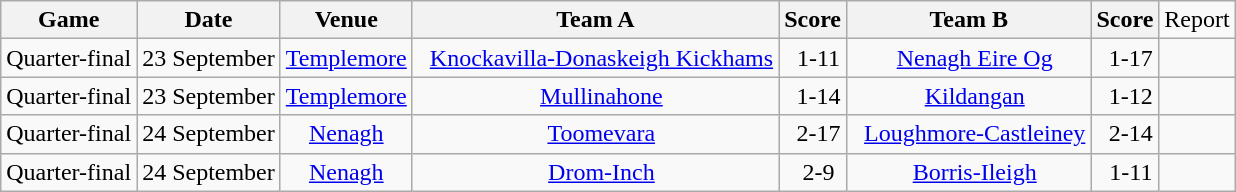<table class="wikitable">
<tr>
<th>Game</th>
<th>Date</th>
<th>Venue</th>
<th>Team A</th>
<th>Score</th>
<th>Team B</th>
<th>Score</th>
<td>Report</td>
</tr>
<tr align="center">
<td>Quarter-final</td>
<td>23 September</td>
<td><a href='#'>Templemore</a></td>
<td>  <a href='#'>Knockavilla-Donaskeigh Kickhams</a></td>
<td>  1-11</td>
<td>  <a href='#'>Nenagh Eire Og</a></td>
<td>  1-17</td>
<td> </td>
</tr>
<tr align="center">
<td>Quarter-final</td>
<td>23 September</td>
<td><a href='#'>Templemore</a></td>
<td>  <a href='#'>Mullinahone</a></td>
<td>  1-14</td>
<td>  <a href='#'>Kildangan</a></td>
<td>  1-12</td>
<td></td>
</tr>
<tr align="center">
<td>Quarter-final</td>
<td>24 September</td>
<td><a href='#'>Nenagh</a></td>
<td>  <a href='#'>Toomevara</a></td>
<td>  2-17</td>
<td>  <a href='#'>Loughmore-Castleiney</a></td>
<td>  2-14</td>
<td></td>
</tr>
<tr align="center">
<td>Quarter-final</td>
<td>24 September</td>
<td><a href='#'>Nenagh</a></td>
<td>  <a href='#'>Drom-Inch</a></td>
<td>  2-9</td>
<td>  <a href='#'>Borris-Ileigh</a></td>
<td>  1-11</td>
<td></td>
</tr>
</table>
